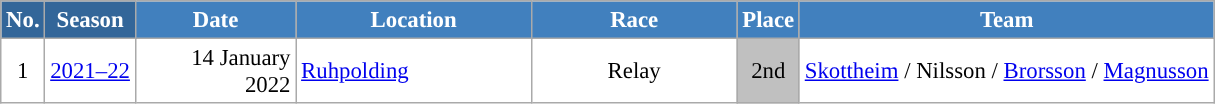<table class="wikitable sortable" style="font-size:95%; text-align:center; border:grey solid 1px; border-collapse:collapse; background:#ffffff;">
<tr style="background:#efefef;">
<th style="background-color:#369; color:white;">No.</th>
<th style="background-color:#369; color:white;">Season</th>
<th style="background-color:#4180be; color:white; width:100px;">Date</th>
<th style="background-color:#4180be; color:white; width:150px;">Location</th>
<th style="background-color:#4180be; color:white; width:130px;">Race</th>
<th style="background-color:#4180be; color:white;">Place</th>
<th style="background-color:#4180be; color:white;">Team</th>
</tr>
<tr>
<td align=center>1</td>
<td rowspan=1 align=center><a href='#'>2021–22</a></td>
<td align=right>14 January 2022</td>
<td align=left> <a href='#'>Ruhpolding</a></td>
<td>Relay</td>
<td bgcolor="silver">2nd</td>
<td><a href='#'>Skottheim</a> / Nilsson / <a href='#'>Brorsson</a> / <a href='#'>Magnusson</a></td>
</tr>
</table>
